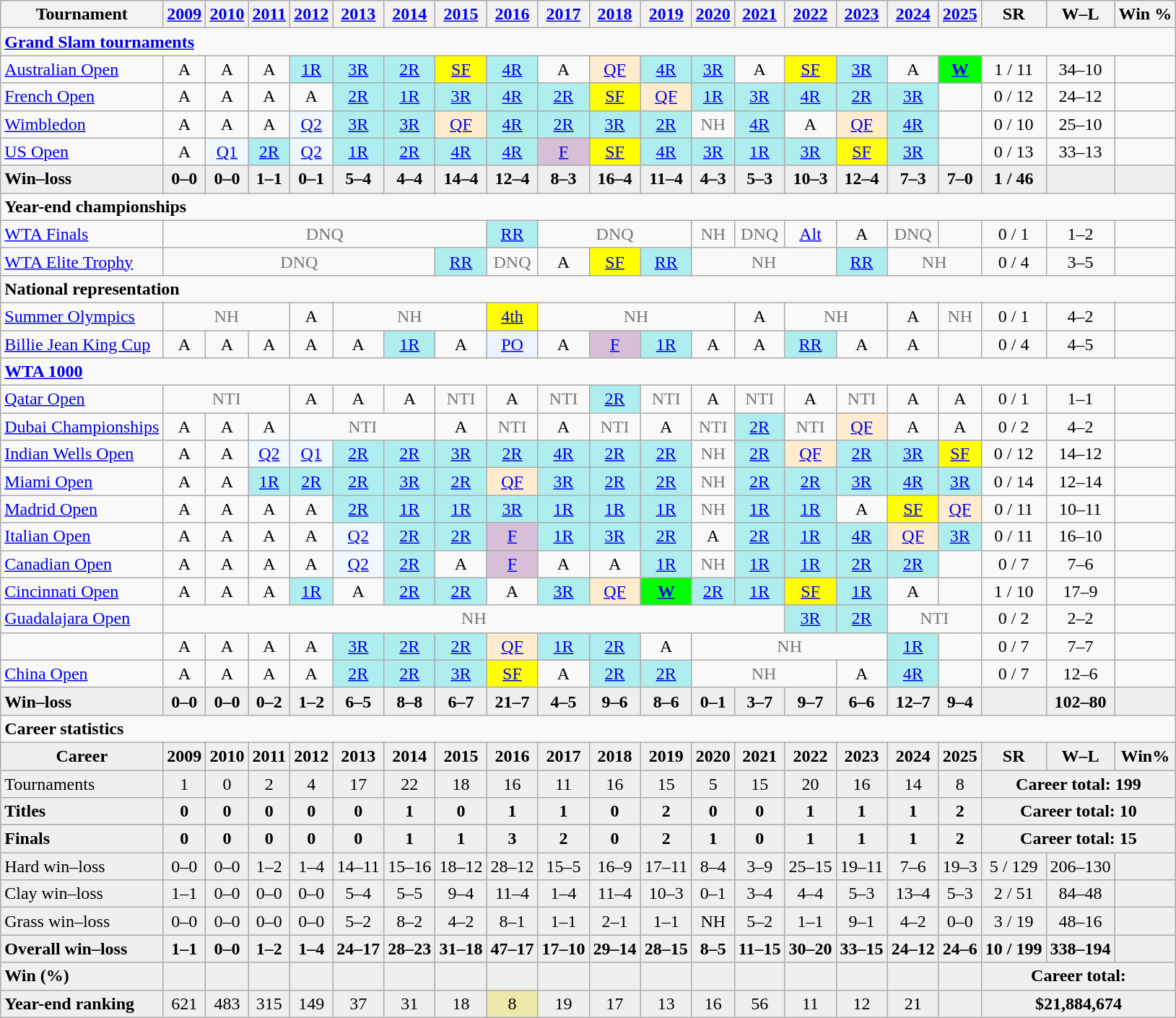<table class=wikitable style=text-align:center>
<tr>
<th>Tournament</th>
<th><a href='#'>2009</a></th>
<th><a href='#'>2010</a></th>
<th><a href='#'>2011</a></th>
<th><a href='#'>2012</a></th>
<th><a href='#'>2013</a></th>
<th><a href='#'>2014</a></th>
<th><a href='#'>2015</a></th>
<th><a href='#'>2016</a></th>
<th><a href='#'>2017</a></th>
<th><a href='#'>2018</a></th>
<th><a href='#'>2019</a></th>
<th><a href='#'>2020</a></th>
<th><a href='#'>2021</a></th>
<th><a href='#'>2022</a></th>
<th><a href='#'>2023</a></th>
<th><a href='#'>2024</a></th>
<th><a href='#'>2025</a></th>
<th>SR</th>
<th>W–L</th>
<th>Win %</th>
</tr>
<tr>
<td colspan="21" style="text-align:left"><strong><a href='#'>Grand Slam tournaments</a></strong></td>
</tr>
<tr>
<td style=text-align:left><a href='#'>Australian Open</a></td>
<td>A</td>
<td>A</td>
<td>A</td>
<td style=background:#afeeee><a href='#'>1R</a></td>
<td style=background:#afeeee><a href='#'>3R</a></td>
<td style=background:#afeeee><a href='#'>2R</a></td>
<td style=background:yellow><a href='#'>SF</a></td>
<td style=background:#afeeee><a href='#'>4R</a></td>
<td>A</td>
<td style=background:#ffebcd><a href='#'>QF</a></td>
<td style=background:#afeeee><a href='#'>4R</a></td>
<td style=background:#afeeee><a href='#'>3R</a></td>
<td>A</td>
<td style=background:yellow><a href='#'>SF</a></td>
<td style=background:#afeeee><a href='#'>3R</a></td>
<td>A</td>
<td style=background:lime><a href='#'><strong>W</strong></a></td>
<td>1 / 11</td>
<td>34–10</td>
<td></td>
</tr>
<tr>
<td style=text-align:left><a href='#'>French Open</a></td>
<td>A</td>
<td>A</td>
<td>A</td>
<td>A</td>
<td style=background:#afeeee><a href='#'>2R</a></td>
<td style=background:#afeeee><a href='#'>1R</a></td>
<td style=background:#afeeee><a href='#'>3R</a></td>
<td style=background:#afeeee><a href='#'>4R</a></td>
<td style=background:#afeeee><a href='#'>2R</a></td>
<td style=background:yellow><a href='#'>SF</a></td>
<td style=background:#ffebcd><a href='#'>QF</a></td>
<td style=background:#afeeee><a href='#'>1R</a></td>
<td style=background:#afeeee><a href='#'>3R</a></td>
<td style=background:#afeeee><a href='#'>4R</a></td>
<td style=background:#afeeee><a href='#'>2R</a></td>
<td style=background:#afeeee><a href='#'>3R</a></td>
<td></td>
<td>0 / 12</td>
<td>24–12</td>
<td></td>
</tr>
<tr>
<td style=text-align:left><a href='#'>Wimbledon</a></td>
<td>A</td>
<td>A</td>
<td>A</td>
<td style=background:#f0f8ff><a href='#'>Q2</a></td>
<td style=background:#afeeee><a href='#'>3R</a></td>
<td style=background:#afeeee><a href='#'>3R</a></td>
<td style=background:#ffebcd><a href='#'>QF</a></td>
<td style=background:#afeeee><a href='#'>4R</a></td>
<td style=background:#afeeee><a href='#'>2R</a></td>
<td style=background:#afeeee><a href='#'>3R</a></td>
<td style=background:#afeeee><a href='#'>2R</a></td>
<td style=color:#767676>NH</td>
<td style=background:#afeeee><a href='#'>4R</a></td>
<td>A</td>
<td style=background:#ffebcd><a href='#'>QF</a></td>
<td style=background:#afeeee><a href='#'>4R</a></td>
<td></td>
<td>0 / 10</td>
<td>25–10</td>
<td></td>
</tr>
<tr>
<td style=text-align:left><a href='#'>US Open</a></td>
<td>A</td>
<td style=background:#f0f8ff><a href='#'>Q1</a></td>
<td style=background:#afeeee><a href='#'>2R</a></td>
<td style=background:#f0f8ff><a href='#'>Q2</a></td>
<td style=background:#afeeee><a href='#'>1R</a></td>
<td style=background:#afeeee><a href='#'>2R</a></td>
<td style=background:#afeeee><a href='#'>4R</a></td>
<td style=background:#afeeee><a href='#'>4R</a></td>
<td style=background:thistle><a href='#'>F</a></td>
<td style=background:yellow><a href='#'>SF</a></td>
<td style=background:#afeeee><a href='#'>4R</a></td>
<td style=background:#afeeee><a href='#'>3R</a></td>
<td style=background:#afeeee><a href='#'>1R</a></td>
<td style=background:#afeeee><a href='#'>3R</a></td>
<td style=background:yellow><a href='#'>SF</a></td>
<td style=background:#afeeee><a href='#'>3R</a></td>
<td></td>
<td>0 / 13</td>
<td>33–13</td>
<td></td>
</tr>
<tr style=font-weight:bold;background:#efefef>
<td style=text-align:left>Win–loss</td>
<td>0–0</td>
<td>0–0</td>
<td>1–1</td>
<td>0–1</td>
<td>5–4</td>
<td>4–4</td>
<td>14–4</td>
<td>12–4</td>
<td>8–3</td>
<td>16–4</td>
<td>11–4</td>
<td>4–3</td>
<td>5–3</td>
<td>10–3</td>
<td>12–4</td>
<td>7–3</td>
<td>7–0</td>
<td>1 / 46</td>
<td></td>
<td></td>
</tr>
<tr>
<td colspan="21" style="text-align:left"><strong>Year-end championships</strong></td>
</tr>
<tr>
<td style=text-align:left><a href='#'>WTA Finals</a></td>
<td colspan=7 style=color:#767676>DNQ</td>
<td style=background:#afeeee><a href='#'>RR</a></td>
<td colspan=3 style=color:#767676>DNQ</td>
<td style=color:#767676>NH</td>
<td style=color:#767676>DNQ</td>
<td><a href='#'>Alt</a></td>
<td>A</td>
<td style=color:#767676>DNQ</td>
<td></td>
<td>0 / 1</td>
<td>1–2</td>
<td></td>
</tr>
<tr>
<td style=text-align:left><a href='#'>WTA Elite Trophy</a></td>
<td colspan=6 style=color:#767676>DNQ</td>
<td style=background:#afeeee><a href='#'>RR</a></td>
<td style=color:#767676>DNQ</td>
<td>A</td>
<td style=background:yellow><a href='#'>SF</a></td>
<td style=background:#afeeee><a href='#'>RR</a></td>
<td colspan=3 style=color:#767676>NH</td>
<td style=background:#afeeee><a href='#'>RR</a></td>
<td colspan=2 style=color:#767676>NH</td>
<td>0 / 4</td>
<td>3–5</td>
<td></td>
</tr>
<tr>
<td colspan="21" style="text-align:left"><strong>National representation</strong></td>
</tr>
<tr>
<td style=text-align:left><a href='#'>Summer Olympics</a></td>
<td colspan=3 style=color:#767676>NH</td>
<td>A</td>
<td colspan=3 style=color:#767676>NH</td>
<td style=background:yellow><a href='#'>4th</a></td>
<td colspan=4 style=color:#767676>NH</td>
<td>A</td>
<td colspan=2 style=color:#767676>NH</td>
<td>A</td>
<td style=color:#767676>NH</td>
<td>0 / 1</td>
<td>4–2</td>
<td></td>
</tr>
<tr>
<td style=text-align:left><a href='#'>Billie Jean King Cup</a></td>
<td>A</td>
<td>A</td>
<td>A</td>
<td>A</td>
<td>A</td>
<td style=background:#afeeee><a href='#'>1R</a></td>
<td>A</td>
<td style=background:#ecf2ff><a href='#'>PO</a></td>
<td>A</td>
<td style=background:thistle><a href='#'>F</a></td>
<td style=background:#afeeee><a href='#'>1R</a></td>
<td>A</td>
<td>A</td>
<td style=background:#afeeee><a href='#'>RR</a></td>
<td>A</td>
<td>A</td>
<td></td>
<td>0 / 4</td>
<td>4–5</td>
<td></td>
</tr>
<tr>
<td colspan="21" style="text-align:left"><strong><a href='#'>WTA 1000</a></strong></td>
</tr>
<tr>
<td style=text-align:left><a href='#'>Qatar Open</a></td>
<td colspan="3" style=color:#767676>NTI</td>
<td>A</td>
<td>A</td>
<td>A</td>
<td style=color:#767676>NTI</td>
<td>A</td>
<td style=color:#767676>NTI</td>
<td style=background:#afeeee><a href='#'>2R</a></td>
<td style=color:#767676>NTI</td>
<td>A</td>
<td style=color:#767676>NTI</td>
<td>A</td>
<td style=color:#767676>NTI</td>
<td>A</td>
<td>A</td>
<td>0 / 1</td>
<td>1–1</td>
<td></td>
</tr>
<tr>
<td style=text-align:left><a href='#'>Dubai Championships</a></td>
<td>A</td>
<td>A</td>
<td>A</td>
<td colspan=3 style=color:#767676>NTI</td>
<td>A</td>
<td style=color:#767676>NTI</td>
<td>A</td>
<td style=color:#767676>NTI</td>
<td>A</td>
<td style=color:#767676>NTI</td>
<td style=background:#afeeee><a href='#'>2R</a></td>
<td style=color:#767676>NTI</td>
<td style=background:#ffebcd><a href='#'>QF</a></td>
<td>A</td>
<td>A</td>
<td>0 / 2</td>
<td>4–2</td>
<td></td>
</tr>
<tr>
<td style=text-align:left><a href='#'>Indian Wells Open</a></td>
<td>A</td>
<td>A</td>
<td style=background:#f0f8ff><a href='#'>Q2</a></td>
<td style=background:#f0f8ff><a href='#'>Q1</a></td>
<td style=background:#afeeee><a href='#'>2R</a></td>
<td style=background:#afeeee><a href='#'>2R</a></td>
<td style=background:#afeeee><a href='#'>3R</a></td>
<td style=background:#afeeee><a href='#'>2R</a></td>
<td style=background:#afeeee><a href='#'>4R</a></td>
<td style=background:#afeeee><a href='#'>2R</a></td>
<td style=background:#afeeee><a href='#'>2R</a></td>
<td style=color:#767676>NH</td>
<td style=background:#afeeee><a href='#'>2R</a></td>
<td style=background:#ffebcd><a href='#'>QF</a></td>
<td style=background:#afeeee><a href='#'>2R</a></td>
<td style=background:#afeeee><a href='#'>3R</a></td>
<td style=background:yellow><a href='#'>SF</a></td>
<td>0 / 12</td>
<td>14–12</td>
<td></td>
</tr>
<tr>
<td style=text-align:left><a href='#'>Miami Open</a></td>
<td>A</td>
<td>A</td>
<td style=background:#afeeee><a href='#'>1R</a></td>
<td style=background:#afeeee><a href='#'>2R</a></td>
<td style=background:#afeeee><a href='#'>2R</a></td>
<td style=background:#afeeee><a href='#'>3R</a></td>
<td style=background:#afeeee><a href='#'>2R</a></td>
<td style=background:#ffebcd><a href='#'>QF</a></td>
<td style=background:#afeeee><a href='#'>3R</a></td>
<td style=background:#afeeee><a href='#'>2R</a></td>
<td style=background:#afeeee><a href='#'>2R</a></td>
<td style=color:#767676>NH</td>
<td style=background:#afeeee><a href='#'>2R</a></td>
<td style=background:#afeeee><a href='#'>2R</a></td>
<td style=background:#afeeee><a href='#'>3R</a></td>
<td style=background:#afeeee><a href='#'>4R</a></td>
<td style=background:#afeeee><a href='#'>3R</a></td>
<td>0 / 14</td>
<td>12–14</td>
<td></td>
</tr>
<tr>
<td style=text-align:left><a href='#'>Madrid Open</a></td>
<td>A</td>
<td>A</td>
<td>A</td>
<td>A</td>
<td style=background:#afeeee><a href='#'>2R</a></td>
<td style=background:#afeeee><a href='#'>1R</a></td>
<td style=background:#afeeee><a href='#'>1R</a></td>
<td style=background:#afeeee><a href='#'>3R</a></td>
<td style=background:#afeeee><a href='#'>1R</a></td>
<td style=background:#afeeee><a href='#'>1R</a></td>
<td style=background:#afeeee><a href='#'>1R</a></td>
<td style=color:#767676>NH</td>
<td style=background:#afeeee><a href='#'>1R</a></td>
<td style=background:#afeeee><a href='#'>1R</a></td>
<td>A</td>
<td style=background:yellow><a href='#'>SF</a></td>
<td style=background:#ffebcd><a href='#'>QF</a></td>
<td>0 / 11</td>
<td>10–11</td>
<td></td>
</tr>
<tr>
<td style=text-align:left><a href='#'>Italian Open</a></td>
<td>A</td>
<td>A</td>
<td>A</td>
<td>A</td>
<td style=background:#f0f8ff><a href='#'>Q2</a></td>
<td style=background:#afeeee><a href='#'>2R</a></td>
<td style=background:#afeeee><a href='#'>2R</a></td>
<td style=background:thistle><a href='#'>F</a></td>
<td style=background:#afeeee><a href='#'>1R</a></td>
<td style=background:#afeeee><a href='#'>3R</a></td>
<td style=background:#afeeee><a href='#'>2R</a></td>
<td>A</td>
<td style=background:#afeeee><a href='#'>2R</a></td>
<td style=background:#afeeee><a href='#'>1R</a></td>
<td style=background:#afeeee><a href='#'>4R</a></td>
<td style=background:#ffebcd><a href='#'>QF</a></td>
<td style=background:#afeeee><a href='#'>3R</a></td>
<td>0 / 11</td>
<td>16–10</td>
<td></td>
</tr>
<tr>
<td style=text-align:left><a href='#'>Canadian Open</a></td>
<td>A</td>
<td>A</td>
<td>A</td>
<td>A</td>
<td style=background:#f0f8ff><a href='#'>Q2</a></td>
<td style=background:#afeeee><a href='#'>2R</a></td>
<td>A</td>
<td style=background:thistle><a href='#'>F</a></td>
<td>A</td>
<td>A</td>
<td style=background:#afeeee><a href='#'>1R</a></td>
<td style=color:#767676>NH</td>
<td style=background:#afeeee><a href='#'>1R</a></td>
<td style=background:#afeeee><a href='#'>1R</a></td>
<td style=background:#afeeee><a href='#'>2R</a></td>
<td style=background:#afeeee><a href='#'>2R</a></td>
<td></td>
<td>0 / 7</td>
<td>7–6</td>
<td></td>
</tr>
<tr>
<td style=text-align:left><a href='#'>Cincinnati Open</a></td>
<td>A</td>
<td>A</td>
<td>A</td>
<td style=background:#afeeee><a href='#'>1R</a></td>
<td>A</td>
<td style=background:#afeeee><a href='#'>2R</a></td>
<td style=background:#afeeee><a href='#'>2R</a></td>
<td>A</td>
<td style=background:#afeeee><a href='#'>3R</a></td>
<td style=background:#ffebcd><a href='#'>QF</a></td>
<td style=background:lime><strong><a href='#'>W</a></strong></td>
<td style=background:#afeeee><a href='#'>2R</a></td>
<td style=background:#afeeee><a href='#'>1R</a></td>
<td style=background:yellow><a href='#'>SF</a></td>
<td style=background:#afeeee><a href='#'>1R</a></td>
<td>A</td>
<td></td>
<td>1 / 10</td>
<td>17–9</td>
<td></td>
</tr>
<tr>
<td style=text-align:left><a href='#'>Guadalajara Open</a></td>
<td style=color:#767676 colspan=13>NH</td>
<td style=background:#afeeee><a href='#'>3R</a></td>
<td style=background:#afeeee><a href='#'>2R</a></td>
<td colspan=2 style=color:#767676>NTI</td>
<td>0 / 2</td>
<td>2–2</td>
<td></td>
</tr>
<tr>
<td style=text-align:left></td>
<td>A</td>
<td>A</td>
<td>A</td>
<td>A</td>
<td style=background:#afeeee><a href='#'>3R</a></td>
<td style=background:#afeeee><a href='#'>2R</a></td>
<td style=background:#afeeee><a href='#'>2R</a></td>
<td style=background:#ffebcd><a href='#'>QF</a></td>
<td style=background:#afeeee><a href='#'>1R</a></td>
<td style=background:#afeeee><a href='#'>2R</a></td>
<td>A</td>
<td colspan=4 style=color:#767676>NH</td>
<td style=background:#afeeee><a href='#'>1R</a></td>
<td></td>
<td>0 / 7</td>
<td>7–7</td>
<td></td>
</tr>
<tr>
<td style=text-align:left><a href='#'>China Open</a></td>
<td>A</td>
<td>A</td>
<td>A</td>
<td>A</td>
<td style=background:#afeeee><a href='#'>2R</a></td>
<td style=background:#afeeee><a href='#'>2R</a></td>
<td style=background:#afeeee><a href='#'>3R</a></td>
<td style=background:yellow><a href='#'>SF</a></td>
<td>A</td>
<td style=background:#afeeee><a href='#'>2R</a></td>
<td style=background:#afeeee><a href='#'>2R</a></td>
<td colspan=3 style=color:#767676>NH</td>
<td>A</td>
<td style=background:#afeeee><a href='#'>4R</a></td>
<td></td>
<td>0 / 7</td>
<td>12–6</td>
<td></td>
</tr>
<tr style=font-weight:bold;background:#efefef>
<td style=text-align:left>Win–loss</td>
<td>0–0</td>
<td>0–0</td>
<td>0–2</td>
<td>1–2</td>
<td>6–5</td>
<td>8–8</td>
<td>6–7</td>
<td>21–7</td>
<td>4–5</td>
<td>9–6</td>
<td>8–6</td>
<td>0–1</td>
<td>3–7</td>
<td>9–7</td>
<td>6–6</td>
<td>12–7</td>
<td>9–4</td>
<td></td>
<td>102–80</td>
<td></td>
</tr>
<tr>
<td colspan="21" style="text-align:left"><strong>Career statistics</strong></td>
</tr>
<tr style=font-weight:bold;background:#efefef>
<td>Career</td>
<td>2009</td>
<td>2010</td>
<td>2011</td>
<td>2012</td>
<td>2013</td>
<td>2014</td>
<td>2015</td>
<td>2016</td>
<td>2017</td>
<td>2018</td>
<td>2019</td>
<td>2020</td>
<td>2021</td>
<td>2022</td>
<td>2023</td>
<td>2024</td>
<td>2025</td>
<td>SR</td>
<td>W–L</td>
<td>Win%</td>
</tr>
<tr style=background:#efefef>
<td style=text-align:left>Tournaments</td>
<td>1</td>
<td>0</td>
<td>2</td>
<td>4</td>
<td>17</td>
<td>22</td>
<td>18</td>
<td>16</td>
<td>11</td>
<td>16</td>
<td>15</td>
<td>5</td>
<td>15</td>
<td>20</td>
<td>16</td>
<td>14</td>
<td>8</td>
<td colspan="3"><strong>Career total: 199</strong></td>
</tr>
<tr style=font-weight:bold;background:#efefef>
<td style=text-align:left>Titles</td>
<td>0</td>
<td>0</td>
<td>0</td>
<td>0</td>
<td>0</td>
<td>1</td>
<td>0</td>
<td>1</td>
<td>1</td>
<td>0</td>
<td>2</td>
<td>0</td>
<td>0</td>
<td>1</td>
<td>1</td>
<td>1</td>
<td>2</td>
<td colspan="3">Career total: 10</td>
</tr>
<tr style=font-weight:bold;background:#efefef>
<td style=text-align:left>Finals</td>
<td>0</td>
<td>0</td>
<td>0</td>
<td>0</td>
<td>0</td>
<td>1</td>
<td>1</td>
<td>3</td>
<td>2</td>
<td>0</td>
<td>2</td>
<td>1</td>
<td>0</td>
<td>1</td>
<td>1</td>
<td>1</td>
<td>2</td>
<td colspan="3">Career total: 15</td>
</tr>
<tr style=background:#efefef>
<td style=text-align:left>Hard win–loss</td>
<td>0–0</td>
<td>0–0</td>
<td>1–2</td>
<td>1–4</td>
<td>14–11</td>
<td>15–16</td>
<td>18–12</td>
<td>28–12</td>
<td>15–5</td>
<td>16–9</td>
<td>17–11</td>
<td>8–4</td>
<td>3–9</td>
<td>25–15</td>
<td>19–11</td>
<td>7–6</td>
<td>19–3</td>
<td>5 / 129</td>
<td>206–130</td>
<td></td>
</tr>
<tr style=background:#efefef>
<td style=text-align:left>Clay win–loss</td>
<td>1–1</td>
<td>0–0</td>
<td>0–0</td>
<td>0–0</td>
<td>5–4</td>
<td>5–5</td>
<td>9–4</td>
<td>11–4</td>
<td>1–4</td>
<td>11–4</td>
<td>10–3</td>
<td>0–1</td>
<td>3–4</td>
<td>4–4</td>
<td>5–3</td>
<td>13–4</td>
<td>5–3</td>
<td>2 / 51</td>
<td>84–48</td>
<td></td>
</tr>
<tr style=background:#efefef>
<td style=text-align:left>Grass win–loss</td>
<td>0–0</td>
<td>0–0</td>
<td>0–0</td>
<td>0–0</td>
<td>5–2</td>
<td>8–2</td>
<td>4–2</td>
<td>8–1</td>
<td>1–1</td>
<td>2–1</td>
<td>1–1</td>
<td>NH</td>
<td>5–2</td>
<td>1–1</td>
<td>9–1</td>
<td>4–2</td>
<td>0–0</td>
<td>3 / 19</td>
<td>48–16</td>
<td></td>
</tr>
<tr style=font-weight:bold;background:#efefef>
<td style=text-align:left>Overall win–loss</td>
<td>1–1</td>
<td>0–0</td>
<td>1–2</td>
<td>1–4</td>
<td>24–17</td>
<td>28–23</td>
<td>31–18</td>
<td>47–17</td>
<td>17–10</td>
<td>29–14</td>
<td>28–15</td>
<td>8–5</td>
<td>11–15</td>
<td>30–20</td>
<td>33–15</td>
<td>24–12</td>
<td>24–6</td>
<td>10 / 199</td>
<td>338–194</td>
<td></td>
</tr>
<tr style=font-weight:bold;background:#efefef>
<td style=text-align:left>Win (%)</td>
<td></td>
<td></td>
<td></td>
<td></td>
<td></td>
<td></td>
<td></td>
<td></td>
<td></td>
<td></td>
<td></td>
<td></td>
<td></td>
<td></td>
<td></td>
<td></td>
<td></td>
<td colspan="3">Career total: </td>
</tr>
<tr style=background:#efefef>
<td style=text-align:left><strong>Year-end ranking</strong></td>
<td>621</td>
<td>483</td>
<td>315</td>
<td>149</td>
<td>37</td>
<td>31</td>
<td>18</td>
<td style=background:#eee8aa>8</td>
<td>19</td>
<td>17</td>
<td>13</td>
<td>16</td>
<td>56</td>
<td>11</td>
<td>12</td>
<td>21</td>
<td></td>
<td colspan="3"><strong>$21,884,674</strong></td>
</tr>
</table>
